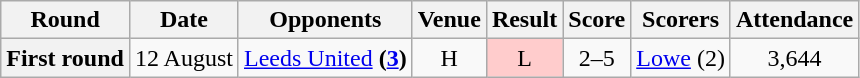<table class="wikitable" style="text-align:center">
<tr>
<th>Round</th>
<th>Date</th>
<th>Opponents</th>
<th>Venue</th>
<th>Result</th>
<th>Score</th>
<th>Scorers</th>
<th>Attendance</th>
</tr>
<tr>
<th>First round</th>
<td>12 August</td>
<td><a href='#'>Leeds United</a> <strong>(<a href='#'>3</a>)</strong></td>
<td>H</td>
<td style="background-color:#FFCCCC">L</td>
<td>2–5</td>
<td align="left"><a href='#'>Lowe</a> (2)</td>
<td>3,644</td>
</tr>
</table>
